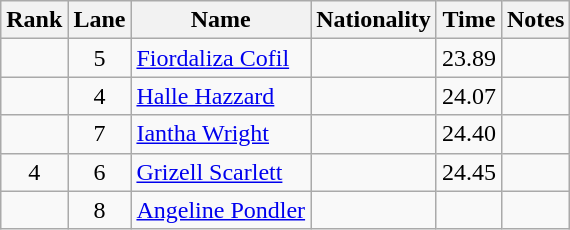<table class="wikitable sortable" style="text-align:center">
<tr>
<th>Rank</th>
<th>Lane</th>
<th>Name</th>
<th>Nationality</th>
<th>Time</th>
<th>Notes</th>
</tr>
<tr>
<td></td>
<td>5</td>
<td align=left><a href='#'>Fiordaliza Cofil</a></td>
<td align=left></td>
<td>23.89</td>
<td></td>
</tr>
<tr>
<td></td>
<td>4</td>
<td align=left><a href='#'>Halle Hazzard</a></td>
<td align=left></td>
<td>24.07</td>
<td></td>
</tr>
<tr>
<td></td>
<td>7</td>
<td align=left><a href='#'>Iantha Wright</a></td>
<td align=left></td>
<td>24.40</td>
<td></td>
</tr>
<tr>
<td>4</td>
<td>6</td>
<td align=left><a href='#'>Grizell Scarlett</a></td>
<td align=left></td>
<td>24.45</td>
<td></td>
</tr>
<tr>
<td></td>
<td>8</td>
<td align=left><a href='#'>Angeline Pondler</a></td>
<td align=left></td>
<td></td>
<td></td>
</tr>
</table>
